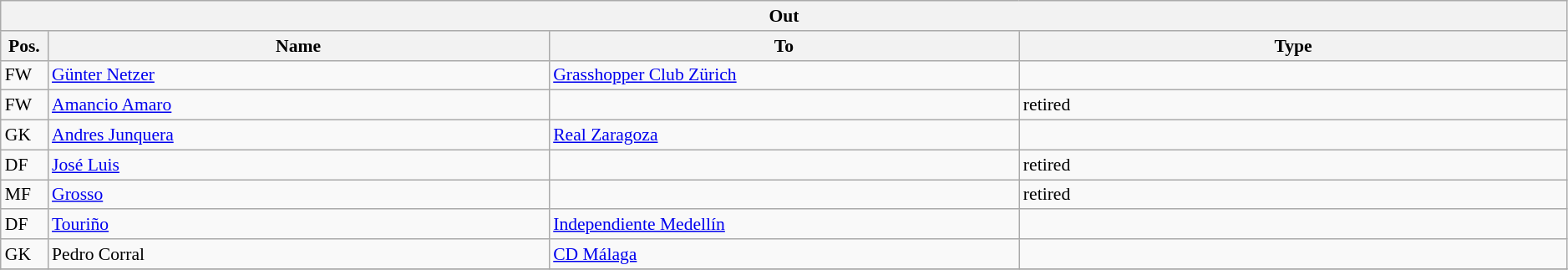<table class="wikitable" style="font-size:90%;width:99%;">
<tr>
<th colspan="4">Out</th>
</tr>
<tr>
<th width=3%>Pos.</th>
<th width=32%>Name</th>
<th width=30%>To</th>
<th width=35%>Type</th>
</tr>
<tr>
<td>FW</td>
<td><a href='#'>Günter Netzer</a></td>
<td><a href='#'>Grasshopper Club Zürich</a></td>
<td></td>
</tr>
<tr>
<td>FW</td>
<td><a href='#'>Amancio Amaro</a></td>
<td></td>
<td>retired</td>
</tr>
<tr>
<td>GK</td>
<td><a href='#'>Andres Junquera</a></td>
<td><a href='#'>Real Zaragoza</a></td>
<td></td>
</tr>
<tr>
<td>DF</td>
<td><a href='#'>José Luis</a></td>
<td></td>
<td>retired</td>
</tr>
<tr>
<td>MF</td>
<td><a href='#'>Grosso</a></td>
<td></td>
<td>retired</td>
</tr>
<tr>
<td>DF</td>
<td><a href='#'>Touriño</a></td>
<td><a href='#'>Independiente Medellín</a></td>
<td></td>
</tr>
<tr>
<td>GK</td>
<td>Pedro Corral</td>
<td><a href='#'>CD Málaga</a></td>
<td></td>
</tr>
<tr>
</tr>
</table>
